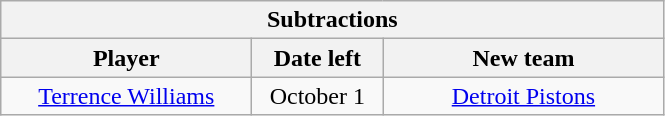<table class="wikitable" style="text-align:center">
<tr>
<th colspan=3>Subtractions</th>
</tr>
<tr>
<th style="width:160px">Player</th>
<th style="width:80px">Date left</th>
<th style="width:180px">New team</th>
</tr>
<tr>
<td><a href='#'>Terrence Williams</a></td>
<td>October 1</td>
<td><a href='#'>Detroit Pistons</a></td>
</tr>
</table>
